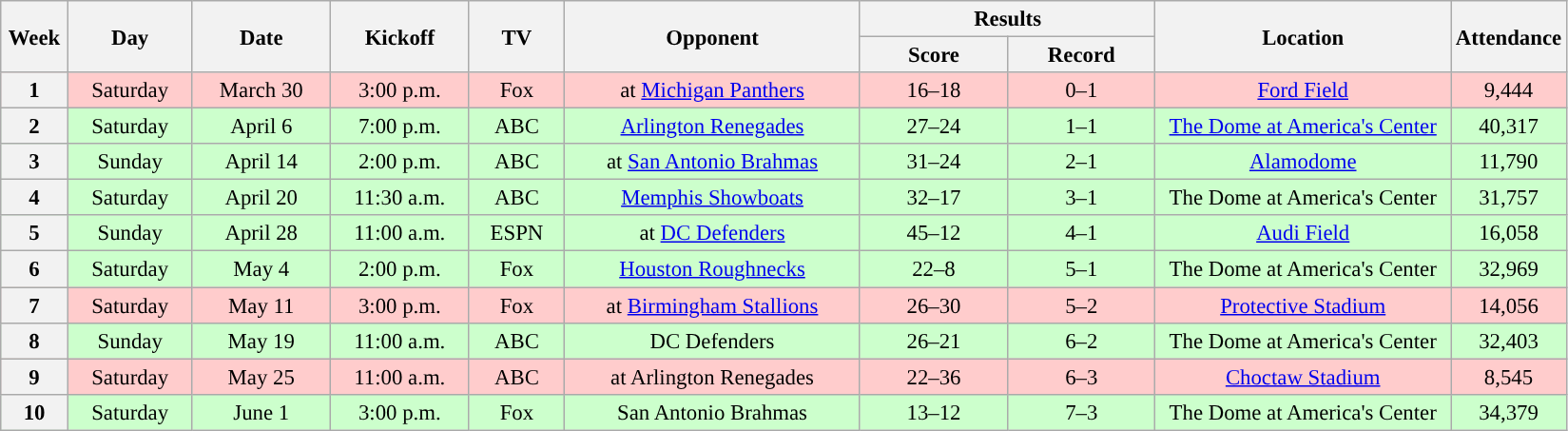<table class="wikitable" style="text-align:center; font-size: 95%;">
<tr>
<th rowspan="2" width="40">Week</th>
<th rowspan="2" width="80">Day</th>
<th rowspan="2" width="90">Date</th>
<th rowspan="2" width="90">Kickoff</th>
<th rowspan="2" width="60">TV</th>
<th rowspan="2" width="200">Opponent</th>
<th colspan="2" width="200">Results</th>
<th rowspan="2" width="200">Location</th>
<th rowspan="2">Attendance</th>
</tr>
<tr>
<th width="60">Score</th>
<th width="60">Record</th>
</tr>
<tr style="background:#ffcccc">
<th>1</th>
<td>Saturday</td>
<td>March 30</td>
<td>3:00 p.m.</td>
<td>Fox</td>
<td>at <a href='#'>Michigan Panthers</a></td>
<td>16–18</td>
<td>0–1</td>
<td><a href='#'>Ford Field</a></td>
<td>9,444</td>
</tr>
<tr style="background:#ccffcc">
<th>2</th>
<td>Saturday</td>
<td>April 6</td>
<td>7:00 p.m.</td>
<td>ABC</td>
<td><a href='#'>Arlington Renegades</a></td>
<td>27–24</td>
<td>1–1</td>
<td><a href='#'>The Dome at America's Center</a></td>
<td>40,317</td>
</tr>
<tr style="background:#ccffcc">
<th>3</th>
<td>Sunday</td>
<td>April 14</td>
<td>2:00 p.m.</td>
<td>ABC</td>
<td>at <a href='#'>San Antonio Brahmas</a></td>
<td>31–24</td>
<td>2–1</td>
<td><a href='#'>Alamodome</a></td>
<td>11,790</td>
</tr>
<tr style="background:#ccffcc">
<th>4</th>
<td>Saturday</td>
<td>April 20</td>
<td>11:30 a.m.</td>
<td>ABC</td>
<td><a href='#'>Memphis Showboats</a></td>
<td>32–17</td>
<td>3–1</td>
<td>The Dome at America's Center</td>
<td>31,757</td>
</tr>
<tr style="background:#ccffcc">
<th>5</th>
<td>Sunday</td>
<td>April 28</td>
<td>11:00 a.m.</td>
<td>ESPN</td>
<td>at <a href='#'>DC Defenders</a></td>
<td>45–12</td>
<td>4–1</td>
<td><a href='#'>Audi Field</a></td>
<td>16,058</td>
</tr>
<tr style="background:#ccffcc">
<th>6</th>
<td>Saturday</td>
<td>May 4</td>
<td>2:00 p.m.</td>
<td>Fox</td>
<td><a href='#'>Houston Roughnecks</a></td>
<td>22–8</td>
<td>5–1</td>
<td>The Dome at America's Center</td>
<td>32,969</td>
</tr>
<tr style="background:#ffcccc">
<th>7</th>
<td>Saturday</td>
<td>May 11</td>
<td>3:00 p.m.</td>
<td>Fox</td>
<td>at <a href='#'>Birmingham Stallions</a></td>
<td>26–30</td>
<td>5–2</td>
<td><a href='#'>Protective Stadium</a></td>
<td>14,056</td>
</tr>
<tr style="background:#ccffcc">
<th>8</th>
<td>Sunday</td>
<td>May 19</td>
<td>11:00 a.m.</td>
<td>ABC</td>
<td>DC Defenders</td>
<td>26–21</td>
<td>6–2</td>
<td>The Dome at America's Center</td>
<td>32,403</td>
</tr>
<tr style="background:#ffcccc">
<th>9</th>
<td>Saturday</td>
<td>May 25</td>
<td>11:00 a.m.</td>
<td>ABC</td>
<td>at Arlington Renegades</td>
<td>22–36</td>
<td>6–3</td>
<td><a href='#'>Choctaw Stadium</a></td>
<td>8,545</td>
</tr>
<tr style="background:#ccffcc">
<th>10</th>
<td>Saturday</td>
<td>June 1</td>
<td>3:00 p.m.</td>
<td>Fox</td>
<td>San Antonio Brahmas</td>
<td>13–12</td>
<td>7–3</td>
<td>The Dome at America's Center</td>
<td>34,379</td>
</tr>
</table>
